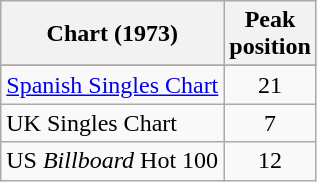<table class="wikitable sortable">
<tr>
<th>Chart (1973)</th>
<th>Peak<br>position</th>
</tr>
<tr>
</tr>
<tr>
<td><a href='#'>Spanish Singles Chart</a></td>
<td style="text-align:center;">21</td>
</tr>
<tr>
<td>UK Singles Chart</td>
<td style="text-align:center;">7</td>
</tr>
<tr>
<td>US <em>Billboard</em> Hot 100</td>
<td style="text-align:center;">12</td>
</tr>
</table>
